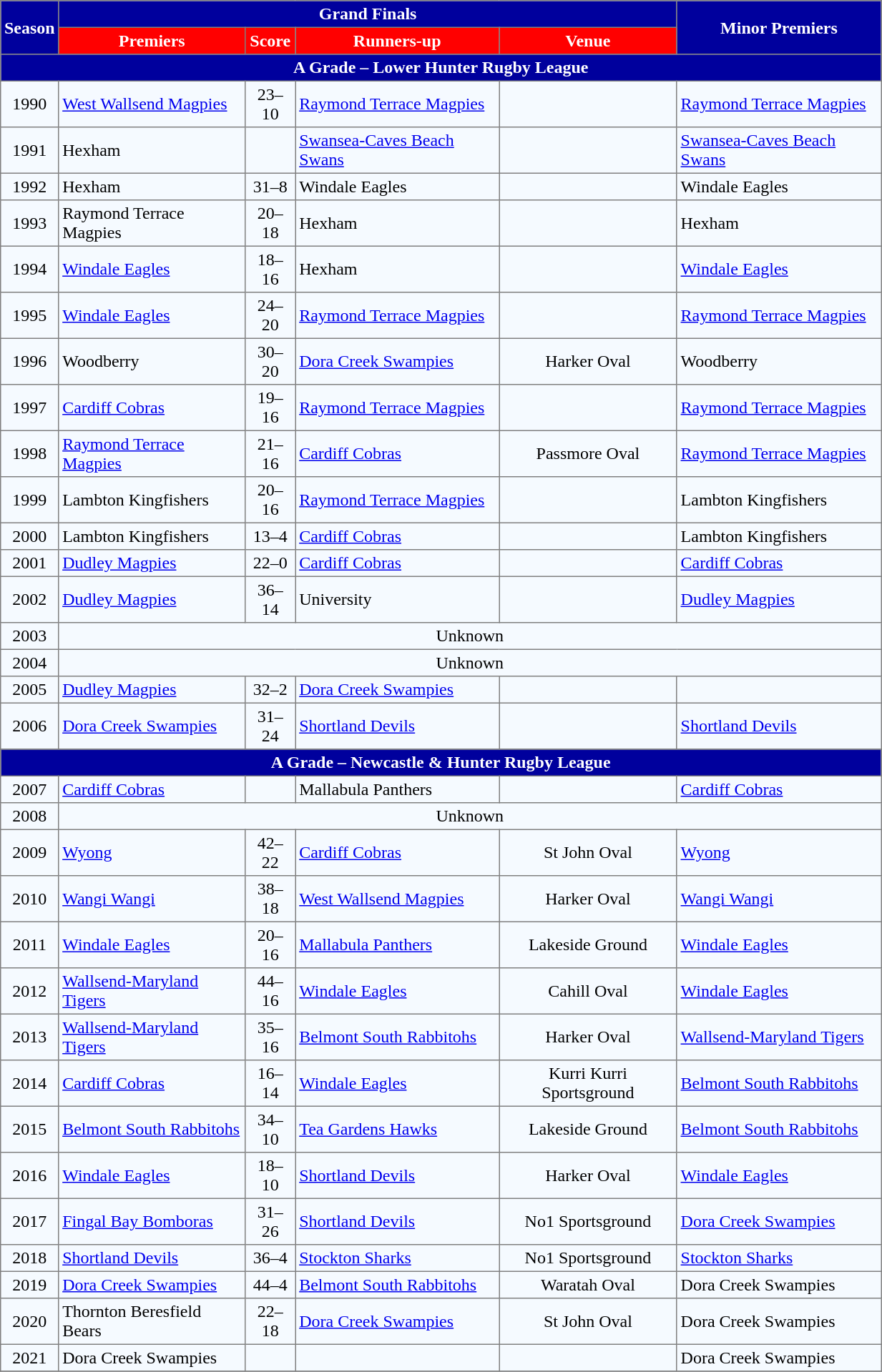<table border="1" cellpadding="3" cellspacing="0" style="border-collapse:collapse; width:65%;">
<tr style="background:#00009d;">
<th rowspan=2 style="color:#FFFFFF;">Season</th>
<th colspan=4 style="color:#FFFFFF;">Grand Finals</th>
<th rowspan=2 style="color:#FFFFFF;">Minor Premiers</th>
</tr>
<tr style="background:#FF0000;">
<th style="color:#FFFFFF;" "width:10%;">Premiers</th>
<th style="color:#FFFFFF;" "width:6%;">Score</th>
<th style="color:#FFFFFF;" "width:10%;">Runners-up</th>
<th style="color:#FFFFFF;" "width:10%;">Venue</th>
</tr>
<tr style="background:#00009d;">
<th colspan="6" style="color:#FFFFFF;">A Grade – Lower Hunter Rugby League</th>
</tr>
<tr align=center bgcolor=#F5FAFF>
<td>1990</td>
<td align=left> <a href='#'>West Wallsend Magpies</a></td>
<td>23–10</td>
<td align=left> <a href='#'>Raymond Terrace Magpies</a></td>
<td></td>
<td align=left> <a href='#'>Raymond Terrace Magpies</a></td>
</tr>
<tr align=center bgcolor=#F5FAFF>
<td>1991</td>
<td align=left> Hexham</td>
<td></td>
<td align=left> <a href='#'>Swansea-Caves Beach Swans</a></td>
<td></td>
<td align=left> <a href='#'>Swansea-Caves Beach Swans</a></td>
</tr>
<tr align=center bgcolor=#F5FAFF>
<td>1992</td>
<td align=left> Hexham</td>
<td>31–8</td>
<td align=left> Windale Eagles</td>
<td></td>
<td align=left> Windale Eagles</td>
</tr>
<tr align=center bgcolor=#F5FAFF>
<td>1993</td>
<td align=left> Raymond Terrace Magpies</td>
<td>20–18</td>
<td align=left> Hexham</td>
<td></td>
<td align=left> Hexham</td>
</tr>
<tr align=center bgcolor=#F5FAFF>
<td>1994</td>
<td align=left> <a href='#'>Windale Eagles</a></td>
<td>18–16</td>
<td align=left> Hexham</td>
<td></td>
<td align=left> <a href='#'>Windale Eagles</a></td>
</tr>
<tr align=center bgcolor=#F5FAFF>
<td>1995</td>
<td align=left> <a href='#'>Windale Eagles</a></td>
<td>24–20</td>
<td align=left> <a href='#'>Raymond Terrace Magpies</a></td>
<td></td>
<td align=left> <a href='#'>Raymond Terrace Magpies</a></td>
</tr>
<tr align=center bgcolor=#F5FAFF>
<td>1996</td>
<td align=left> Woodberry</td>
<td>30–20</td>
<td align=left> <a href='#'>Dora Creek Swampies</a></td>
<td>Harker Oval</td>
<td align=left> Woodberry</td>
</tr>
<tr align=center bgcolor=#F5FAFF>
<td>1997</td>
<td align=left> <a href='#'>Cardiff Cobras</a></td>
<td>19–16</td>
<td align=left> <a href='#'>Raymond Terrace Magpies</a></td>
<td></td>
<td align=left> <a href='#'>Raymond Terrace Magpies</a></td>
</tr>
<tr align=center bgcolor=#F5FAFF>
<td>1998</td>
<td align=left> <a href='#'>Raymond Terrace Magpies</a></td>
<td>21–16</td>
<td align=left> <a href='#'>Cardiff Cobras</a></td>
<td>Passmore Oval</td>
<td align=left> <a href='#'>Raymond Terrace Magpies</a></td>
</tr>
<tr align=center bgcolor=#F5FAFF>
<td>1999</td>
<td align=left> Lambton Kingfishers</td>
<td>20–16</td>
<td align=left> <a href='#'>Raymond Terrace Magpies</a></td>
<td></td>
<td align=left> Lambton Kingfishers</td>
</tr>
<tr align=center bgcolor=#F5FAFF>
<td>2000</td>
<td align=left> Lambton Kingfishers</td>
<td>13–4</td>
<td align=left> <a href='#'>Cardiff Cobras</a></td>
<td></td>
<td align=left> Lambton Kingfishers</td>
</tr>
<tr align=center bgcolor=#F5FAFF>
<td>2001</td>
<td align=left> <a href='#'>Dudley Magpies</a></td>
<td>22–0</td>
<td align=left> <a href='#'>Cardiff Cobras</a></td>
<td></td>
<td align=left> <a href='#'>Cardiff Cobras</a></td>
</tr>
<tr align=center bgcolor=#F5FAFF>
<td>2002</td>
<td align=left> <a href='#'>Dudley Magpies</a></td>
<td>36–14</td>
<td align=left> University</td>
<td></td>
<td align=left> <a href='#'>Dudley Magpies</a></td>
</tr>
<tr align=center bgcolor=#F5FAFF>
<td>2003</td>
<td colspan=5>Unknown</td>
</tr>
<tr align=center bgcolor=#F5FAFF>
<td>2004</td>
<td colspan=5>Unknown</td>
</tr>
<tr align=center bgcolor=#F5FAFF>
<td>2005</td>
<td align=left> <a href='#'>Dudley Magpies</a></td>
<td>32–2</td>
<td align=left> <a href='#'>Dora Creek Swampies</a></td>
<td></td>
<td></td>
</tr>
<tr align=center bgcolor=#F5FAFF>
<td>2006</td>
<td align=left> <a href='#'>Dora Creek Swampies</a></td>
<td>31–24</td>
<td align=left> <a href='#'>Shortland Devils</a></td>
<td></td>
<td align=left> <a href='#'>Shortland Devils</a></td>
</tr>
<tr align=center bgcolor=#F5FAFF>
</tr>
<tr style="background:#00009d;">
<th colspan=6 style="color:#FFFFFF;">A Grade – Newcastle & Hunter Rugby League</th>
</tr>
<tr align=center bgcolor=#F5FAFF>
<td>2007</td>
<td align=left> <a href='#'>Cardiff Cobras</a></td>
<td></td>
<td align=left> Mallabula Panthers</td>
<td></td>
<td align=left> <a href='#'>Cardiff Cobras</a></td>
</tr>
<tr align=center bgcolor=#F5FAFF>
<td>2008</td>
<td colspan=5>Unknown</td>
</tr>
<tr align=center bgcolor=#F5FAFF>
<td>2009</td>
<td align=left> <a href='#'>Wyong</a></td>
<td>42–22</td>
<td align=left> <a href='#'>Cardiff Cobras</a></td>
<td>St John Oval</td>
<td align=left> <a href='#'>Wyong</a></td>
</tr>
<tr align=center bgcolor=#F5FAFF>
<td>2010</td>
<td align=left> <a href='#'>Wangi Wangi</a></td>
<td>38–18</td>
<td align=left> <a href='#'>West Wallsend Magpies</a></td>
<td>Harker Oval</td>
<td align=left> <a href='#'>Wangi Wangi</a></td>
</tr>
<tr align=center bgcolor=#F5FAFF>
<td>2011</td>
<td align=left> <a href='#'>Windale Eagles</a></td>
<td>20–16</td>
<td align=left> <a href='#'>Mallabula Panthers</a></td>
<td>Lakeside Ground</td>
<td align=left> <a href='#'>Windale Eagles</a></td>
</tr>
<tr align=center bgcolor=#F5FAFF>
<td>2012</td>
<td align=left> <a href='#'>Wallsend-Maryland Tigers</a></td>
<td>44–16</td>
<td align=left> <a href='#'>Windale Eagles</a></td>
<td>Cahill Oval</td>
<td align=left> <a href='#'>Windale Eagles</a></td>
</tr>
<tr align=center bgcolor=#F5FAFF>
<td>2013</td>
<td align=left> <a href='#'>Wallsend-Maryland Tigers</a></td>
<td>35–16</td>
<td align=left> <a href='#'>Belmont South Rabbitohs</a></td>
<td>Harker Oval</td>
<td align=left> <a href='#'>Wallsend-Maryland Tigers</a></td>
</tr>
<tr align=center bgcolor=#F5FAFF>
<td>2014</td>
<td align=left> <a href='#'>Cardiff Cobras</a></td>
<td>16–14</td>
<td align=left> <a href='#'>Windale Eagles</a></td>
<td>Kurri Kurri Sportsground</td>
<td align=left> <a href='#'>Belmont South Rabbitohs</a></td>
</tr>
<tr align=center bgcolor=#F5FAFF>
<td>2015</td>
<td align=left> <a href='#'>Belmont South Rabbitohs</a></td>
<td>34–10</td>
<td align=left> <a href='#'>Tea Gardens Hawks</a></td>
<td>Lakeside Ground</td>
<td align=left> <a href='#'>Belmont South Rabbitohs</a></td>
</tr>
<tr align=center bgcolor=#F5FAFF>
<td>2016</td>
<td align=left> <a href='#'>Windale Eagles</a></td>
<td>18–10</td>
<td align=left> <a href='#'>Shortland Devils</a></td>
<td>Harker Oval</td>
<td align=left> <a href='#'>Windale Eagles</a></td>
</tr>
<tr align=center bgcolor=#F5FAFF>
<td>2017</td>
<td align=left> <a href='#'>Fingal Bay Bomboras</a></td>
<td>31–26</td>
<td align=left> <a href='#'>Shortland Devils</a></td>
<td>No1 Sportsground</td>
<td align=left> <a href='#'>Dora Creek Swampies</a></td>
</tr>
<tr align=center bgcolor=#F5FAFF>
<td>2018</td>
<td align=left> <a href='#'>Shortland Devils</a></td>
<td>36–4</td>
<td align=left> <a href='#'>Stockton Sharks</a></td>
<td>No1 Sportsground</td>
<td align=left> <a href='#'>Stockton Sharks</a></td>
</tr>
<tr align=center bgcolor=#F5FAFF>
<td>2019</td>
<td align=left> <a href='#'>Dora Creek Swampies</a></td>
<td>44–4</td>
<td align=left> <a href='#'>Belmont South Rabbitohs</a></td>
<td>Waratah Oval</td>
<td align=left> Dora Creek Swampies</td>
</tr>
<tr align=center bgcolor=#F5FAFF>
<td>2020</td>
<td align=left> Thornton Beresfield Bears</td>
<td>22–18</td>
<td align=left> <a href='#'>Dora Creek Swampies</a></td>
<td>St John Oval</td>
<td align=left> Dora Creek Swampies</td>
</tr>
<tr align=center bgcolor=#F5FAFF>
<td>2021</td>
<td align=left> Dora Creek Swampies</td>
<td></td>
<td></td>
<td></td>
<td align=left> Dora Creek Swampies</td>
</tr>
<tr align=center bgcolor=#F5FAFF>
</tr>
</table>
